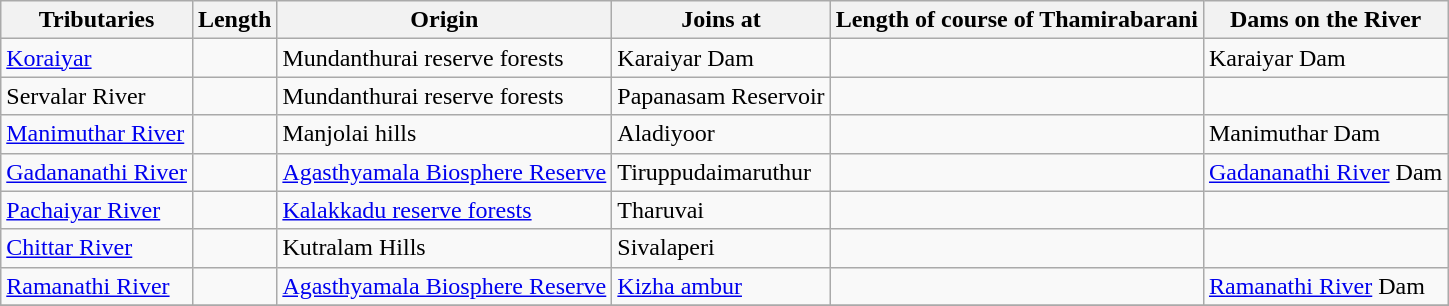<table class="wikitable">
<tr>
<th>Tributaries</th>
<th>Length</th>
<th>Origin</th>
<th>Joins at</th>
<th>Length of course of Thamirabarani</th>
<th>Dams on the River</th>
</tr>
<tr>
<td><a href='#'>Koraiyar</a></td>
<td></td>
<td>Mundanthurai reserve forests</td>
<td>Karaiyar Dam</td>
<td></td>
<td>Karaiyar Dam</td>
</tr>
<tr>
<td>Servalar River</td>
<td></td>
<td>Mundanthurai reserve forests</td>
<td>Papanasam Reservoir</td>
<td></td>
</tr>
<tr>
<td><a href='#'>Manimuthar River</a></td>
<td></td>
<td>Manjolai hills</td>
<td>Aladiyoor</td>
<td></td>
<td>Manimuthar Dam</td>
</tr>
<tr>
<td><a href='#'>Gadananathi River</a></td>
<td></td>
<td><a href='#'>Agasthyamala Biosphere Reserve</a></td>
<td>Tiruppudaimaruthur</td>
<td></td>
<td><a href='#'>Gadananathi River</a> Dam</td>
</tr>
<tr>
<td><a href='#'>Pachaiyar River</a></td>
<td></td>
<td><a href='#'>Kalakkadu reserve forests</a></td>
<td>Tharuvai</td>
<td></td>
</tr>
<tr>
<td><a href='#'>Chittar River</a></td>
<td></td>
<td>Kutralam Hills</td>
<td>Sivalaperi</td>
<td></td>
<td></td>
</tr>
<tr>
<td><a href='#'>Ramanathi River</a></td>
<td></td>
<td><a href='#'>Agasthyamala Biosphere Reserve</a></td>
<td><a href='#'>Kizha ambur</a></td>
<td></td>
<td><a href='#'>Ramanathi River</a> Dam</td>
</tr>
<tr>
</tr>
</table>
